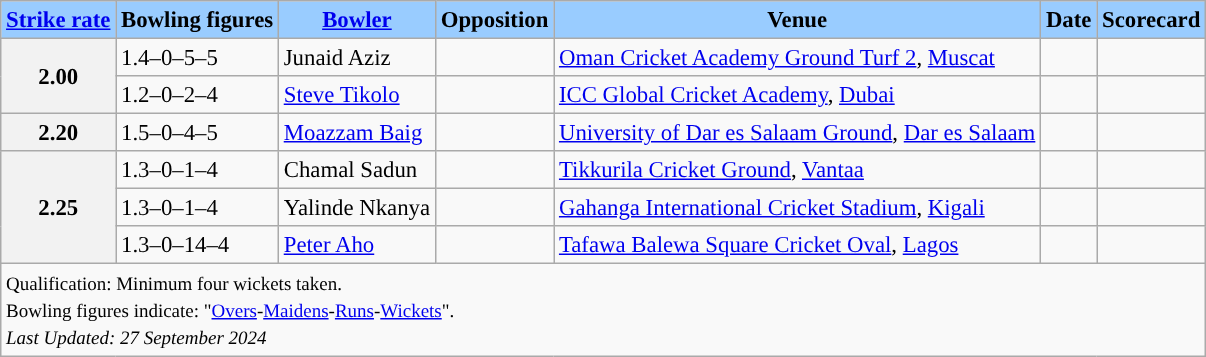<table class="wikitable defaultleft" style="font-size: 95%">
<tr>
<th style="background-color:#9cf;"><a href='#'>Strike rate</a></th>
<th style="background-color:#9cf;">Bowling figures</th>
<th style="background-color:#9cf;"><a href='#'>Bowler</a></th>
<th style="background-color:#9cf;">Opposition</th>
<th style="background-color:#9cf;">Venue</th>
<th style="background-color:#9cf;">Date</th>
<th style="background-color:#9cf;">Scorecard</th>
</tr>
<tr>
<th scope=row style=text-align:center; rowspan=2>2.00</th>
<td>1.4–0–5–5</td>
<td> Junaid Aziz</td>
<td></td>
<td><a href='#'>Oman Cricket Academy Ground Turf 2</a>, <a href='#'>Muscat</a></td>
<td></td>
<td></td>
</tr>
<tr>
<td>1.2–0–2–4</td>
<td> <a href='#'>Steve Tikolo</a></td>
<td></td>
<td><a href='#'>ICC Global Cricket Academy</a>, <a href='#'>Dubai</a></td>
<td></td>
<td></td>
</tr>
<tr>
<th scope=row style=text-align:center;>2.20</th>
<td>1.5–0–4–5</td>
<td> <a href='#'>Moazzam Baig</a></td>
<td></td>
<td><a href='#'>University of Dar es Salaam Ground</a>, <a href='#'>Dar es Salaam</a></td>
<td></td>
<td></td>
</tr>
<tr>
<th scope=row style=text-align:center; rowspan=3>2.25</th>
<td>1.3–0–1–4</td>
<td> Chamal Sadun</td>
<td></td>
<td><a href='#'>Tikkurila Cricket Ground</a>, <a href='#'>Vantaa</a></td>
<td></td>
<td></td>
</tr>
<tr>
<td>1.3–0–1–4</td>
<td> Yalinde Nkanya</td>
<td></td>
<td><a href='#'>Gahanga International Cricket Stadium</a>, <a href='#'>Kigali</a></td>
<td></td>
<td></td>
</tr>
<tr>
<td>1.3–0–14–4</td>
<td> <a href='#'>Peter Aho</a></td>
<td></td>
<td><a href='#'>Tafawa Balewa Square Cricket Oval</a>, <a href='#'>Lagos</a></td>
<td></td>
<td></td>
</tr>
<tr class=sortbottom>
<td colspan=7 style="text-align:left;"><small>Qualification: Minimum four wickets taken.<em><br> </em>Bowling figures indicate: "<a href='#'>Overs</a>-<a href='#'>Maidens</a>-<a href='#'>Runs</a>-<a href='#'>Wickets</a>".<br><em>Last Updated: 27 September 2024</em></small></td>
</tr>
</table>
